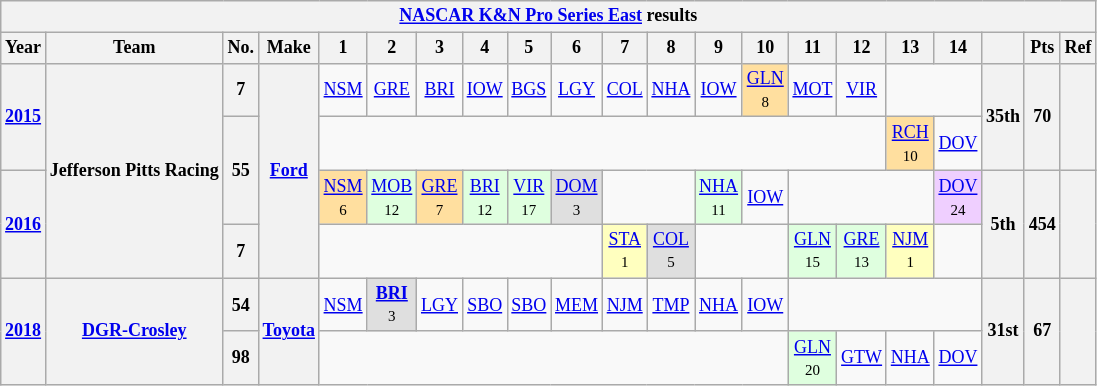<table class="wikitable" style="text-align:center; font-size:75%">
<tr>
<th colspan=45><a href='#'>NASCAR K&N Pro Series East</a> results</th>
</tr>
<tr>
<th>Year</th>
<th>Team</th>
<th>No.</th>
<th>Make</th>
<th>1</th>
<th>2</th>
<th>3</th>
<th>4</th>
<th>5</th>
<th>6</th>
<th>7</th>
<th>8</th>
<th>9</th>
<th>10</th>
<th>11</th>
<th>12</th>
<th>13</th>
<th>14</th>
<th></th>
<th>Pts</th>
<th>Ref</th>
</tr>
<tr>
<th rowspan=2><a href='#'>2015</a></th>
<th rowspan=4>Jefferson Pitts Racing</th>
<th>7</th>
<th rowspan=4><a href='#'>Ford</a></th>
<td><a href='#'>NSM</a></td>
<td><a href='#'>GRE</a></td>
<td><a href='#'>BRI</a></td>
<td><a href='#'>IOW</a></td>
<td><a href='#'>BGS</a></td>
<td><a href='#'>LGY</a></td>
<td><a href='#'>COL</a></td>
<td><a href='#'>NHA</a></td>
<td><a href='#'>IOW</a></td>
<td style="background:#FFDF9F;"><a href='#'>GLN</a><br><small>8</small></td>
<td><a href='#'>MOT</a></td>
<td><a href='#'>VIR</a></td>
<td colspan=2></td>
<th rowspan=2>35th</th>
<th rowspan=2>70</th>
<th rowspan=2></th>
</tr>
<tr>
<th rowspan=2>55</th>
<td colspan=12></td>
<td style="background:#FFDF9F;"><a href='#'>RCH</a><br><small>10</small></td>
<td><a href='#'>DOV</a></td>
</tr>
<tr>
<th rowspan=2><a href='#'>2016</a></th>
<td style="background:#FFDF9F;"><a href='#'>NSM</a><br><small>6</small></td>
<td style="background:#DFFFDF;"><a href='#'>MOB</a><br><small>12</small></td>
<td style="background:#FFDF9F;"><a href='#'>GRE</a><br><small>7</small></td>
<td style="background:#DFFFDF;"><a href='#'>BRI</a><br><small>12</small></td>
<td style="background:#DFFFDF;"><a href='#'>VIR</a><br><small>17</small></td>
<td style="background:#DFDFDF;"><a href='#'>DOM</a><br><small>3</small></td>
<td colspan=2></td>
<td style="background:#DFFFDF;"><a href='#'>NHA</a><br><small>11</small></td>
<td><a href='#'>IOW</a></td>
<td colspan=3></td>
<td style="background:#EFCFFF;"><a href='#'>DOV</a><br><small>24</small></td>
<th rowspan=2>5th</th>
<th rowspan=2>454</th>
<th rowspan=2></th>
</tr>
<tr>
<th>7</th>
<td colspan=6></td>
<td style="background:#FFFFBF;"><a href='#'>STA</a><br><small>1</small></td>
<td style="background:#DFDFDF;"><a href='#'>COL</a><br><small>5</small></td>
<td colspan=2></td>
<td style="background:#DFFFDF;"><a href='#'>GLN</a><br><small>15</small></td>
<td style="background:#DFFFDF;"><a href='#'>GRE</a><br><small>13</small></td>
<td style="background:#FFFFBF;"><a href='#'>NJM</a><br><small>1</small></td>
<td></td>
</tr>
<tr>
<th rowspan=2><a href='#'>2018</a></th>
<th rowspan=2><a href='#'>DGR-Crosley</a></th>
<th>54</th>
<th rowspan=2><a href='#'>Toyota</a></th>
<td><a href='#'>NSM</a></td>
<td style="background:#DFDFDF;"><strong><a href='#'>BRI</a></strong><br><small>3</small></td>
<td><a href='#'>LGY</a></td>
<td><a href='#'>SBO</a></td>
<td><a href='#'>SBO</a></td>
<td><a href='#'>MEM</a></td>
<td><a href='#'>NJM</a></td>
<td><a href='#'>TMP</a></td>
<td><a href='#'>NHA</a></td>
<td><a href='#'>IOW</a></td>
<td colspan=4></td>
<th rowspan=2>31st</th>
<th rowspan=2>67</th>
<th rowspan=2></th>
</tr>
<tr>
<th>98</th>
<td colspan=10></td>
<td style="background:#DFFFDF;"><a href='#'>GLN</a><br><small>20</small></td>
<td><a href='#'>GTW</a></td>
<td><a href='#'>NHA</a></td>
<td><a href='#'>DOV</a></td>
</tr>
</table>
